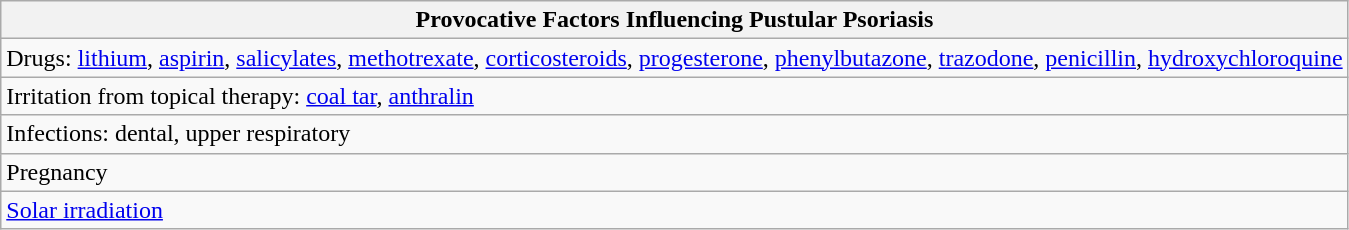<table class="wikitable">
<tr>
<th>Provocative Factors Influencing Pustular Psoriasis</th>
</tr>
<tr>
<td>Drugs: <a href='#'>lithium</a>, <a href='#'>aspirin</a>, <a href='#'>salicylates</a>, <a href='#'>methotrexate</a>, <a href='#'>corticosteroids</a>, <a href='#'>progesterone</a>, <a href='#'>phenylbutazone</a>, <a href='#'>trazodone</a>, <a href='#'>penicillin</a>, <a href='#'>hydroxychloroquine</a></td>
</tr>
<tr>
<td>Irritation from topical therapy: <a href='#'>coal tar</a>, <a href='#'>anthralin</a></td>
</tr>
<tr>
<td>Infections: dental, upper respiratory</td>
</tr>
<tr>
<td>Pregnancy</td>
</tr>
<tr>
<td><a href='#'>Solar irradiation</a></td>
</tr>
</table>
